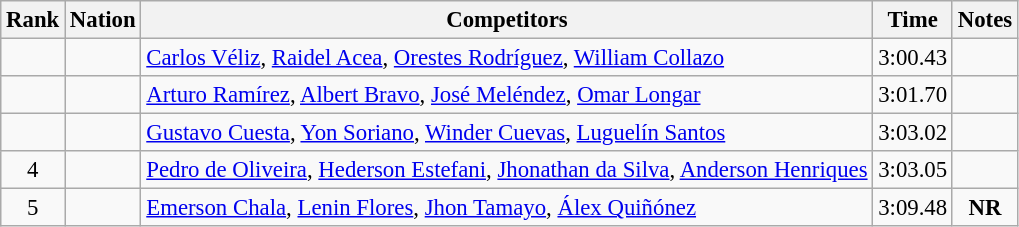<table class="wikitable sortable" style="text-align:center; font-size:95%">
<tr>
<th>Rank</th>
<th>Nation</th>
<th>Competitors</th>
<th>Time</th>
<th>Notes</th>
</tr>
<tr>
<td></td>
<td align=left></td>
<td align=left><a href='#'>Carlos Véliz</a>, <a href='#'>Raidel Acea</a>, <a href='#'>Orestes Rodríguez</a>, <a href='#'>William Collazo</a></td>
<td>3:00.43</td>
<td></td>
</tr>
<tr>
<td></td>
<td align=left></td>
<td align=left><a href='#'>Arturo Ramírez</a>, <a href='#'>Albert Bravo</a>, <a href='#'>José Meléndez</a>, <a href='#'>Omar Longar</a></td>
<td>3:01.70</td>
<td></td>
</tr>
<tr>
<td></td>
<td align=left></td>
<td align=left><a href='#'>Gustavo Cuesta</a>, <a href='#'>Yon Soriano</a>, <a href='#'>Winder Cuevas</a>, <a href='#'>Luguelín Santos</a></td>
<td>3:03.02</td>
<td></td>
</tr>
<tr>
<td>4</td>
<td align=left></td>
<td align=left><a href='#'>Pedro de Oliveira</a>, <a href='#'>Hederson Estefani</a>, <a href='#'>Jhonathan da Silva</a>, <a href='#'>Anderson Henriques</a></td>
<td>3:03.05</td>
<td></td>
</tr>
<tr>
<td>5</td>
<td align=left></td>
<td align=left><a href='#'>Emerson Chala</a>, <a href='#'>Lenin Flores</a>, <a href='#'>Jhon Tamayo</a>, <a href='#'>Álex Quiñónez</a></td>
<td>3:09.48</td>
<td><strong>NR</strong></td>
</tr>
</table>
